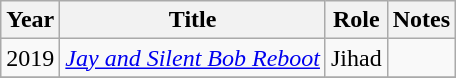<table class="wikitable">
<tr>
<th>Year</th>
<th>Title</th>
<th>Role</th>
<th class="unsortable">Notes</th>
</tr>
<tr>
<td>2019</td>
<td><em><a href='#'>Jay and Silent Bob Reboot</a></em></td>
<td>Jihad</td>
<td></td>
</tr>
<tr>
</tr>
</table>
